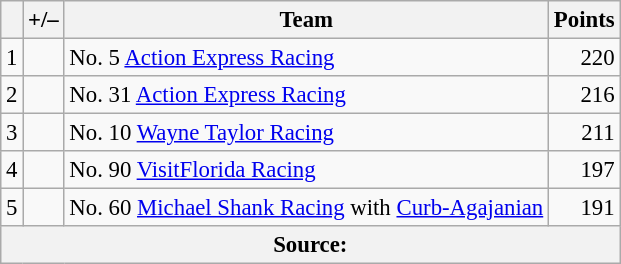<table class="wikitable" style="font-size: 95%;">
<tr>
<th scope="col"></th>
<th scope="col">+/–</th>
<th scope="col">Team</th>
<th scope="col">Points</th>
</tr>
<tr>
<td align=center>1</td>
<td align="left"></td>
<td> No. 5 <a href='#'>Action Express Racing</a></td>
<td align=right>220</td>
</tr>
<tr>
<td align=center>2</td>
<td align="left"></td>
<td> No. 31 <a href='#'>Action Express Racing</a></td>
<td align=right>216</td>
</tr>
<tr>
<td align=center>3</td>
<td align="left"></td>
<td> No. 10 <a href='#'>Wayne Taylor Racing</a></td>
<td align=right>211</td>
</tr>
<tr>
<td align=center>4</td>
<td align="left"></td>
<td> No. 90 <a href='#'>VisitFlorida Racing</a></td>
<td align=right>197</td>
</tr>
<tr>
<td align=center>5</td>
<td align="left"></td>
<td> No. 60 <a href='#'>Michael Shank Racing</a> with <a href='#'>Curb-Agajanian</a></td>
<td align=right>191</td>
</tr>
<tr>
<th colspan=5>Source:</th>
</tr>
</table>
